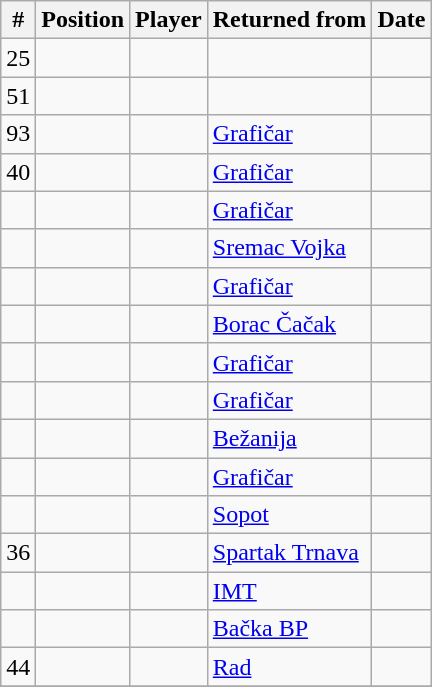<table class="wikitable sortable" text-align:center; font-size:95%; text-align:left;">
<tr>
<th>#</th>
<th>Position</th>
<th>Player</th>
<th>Returned from</th>
<th>Date</th>
</tr>
<tr>
<td>25</td>
<td></td>
<td></td>
<td></td>
<td></td>
</tr>
<tr>
<td>51</td>
<td></td>
<td></td>
<td></td>
<td></td>
</tr>
<tr>
<td>93</td>
<td></td>
<td></td>
<td> <a href='#'>Grafičar</a></td>
<td></td>
</tr>
<tr>
<td>40</td>
<td></td>
<td></td>
<td> <a href='#'>Grafičar</a></td>
<td></td>
</tr>
<tr>
<td></td>
<td></td>
<td></td>
<td> <a href='#'>Grafičar</a></td>
<td></td>
</tr>
<tr>
<td></td>
<td></td>
<td></td>
<td> <a href='#'>Sremac Vojka</a></td>
<td></td>
</tr>
<tr>
<td></td>
<td></td>
<td></td>
<td> <a href='#'>Grafičar</a></td>
<td></td>
</tr>
<tr>
<td></td>
<td></td>
<td></td>
<td> <a href='#'>Borac Čačak</a></td>
<td></td>
</tr>
<tr>
<td></td>
<td></td>
<td></td>
<td> <a href='#'>Grafičar</a></td>
<td></td>
</tr>
<tr>
<td></td>
<td></td>
<td></td>
<td> <a href='#'>Grafičar</a></td>
<td></td>
</tr>
<tr>
<td></td>
<td></td>
<td></td>
<td> <a href='#'>Bežanija</a></td>
<td></td>
</tr>
<tr>
<td></td>
<td></td>
<td></td>
<td> <a href='#'>Grafičar</a></td>
<td></td>
</tr>
<tr>
<td></td>
<td></td>
<td></td>
<td> <a href='#'>Sopot</a></td>
<td></td>
</tr>
<tr>
<td>36</td>
<td></td>
<td></td>
<td> <a href='#'>Spartak Trnava</a></td>
<td></td>
</tr>
<tr>
<td></td>
<td></td>
<td></td>
<td> <a href='#'>IMT</a></td>
<td></td>
</tr>
<tr>
<td></td>
<td></td>
<td></td>
<td> <a href='#'>Bačka BP</a></td>
<td></td>
</tr>
<tr>
<td>44</td>
<td></td>
<td></td>
<td> <a href='#'>Rad</a></td>
<td></td>
</tr>
<tr>
</tr>
</table>
